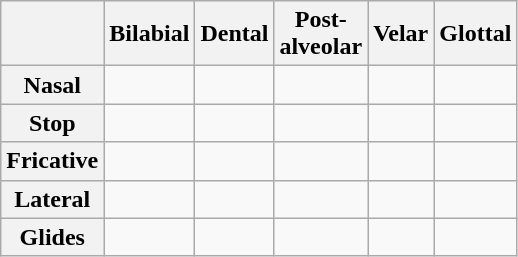<table class="wikitable" style="text-align: center;">
<tr>
<th></th>
<th>Bilabial</th>
<th>Dental</th>
<th>Post-<br>alveolar</th>
<th>Velar</th>
<th>Glottal</th>
</tr>
<tr>
<th>Nasal</th>
<td></td>
<td></td>
<td></td>
<td></td>
<td></td>
</tr>
<tr>
<th scope="row">Stop</th>
<td></td>
<td></td>
<td> </td>
<td></td>
<td></td>
</tr>
<tr>
<th>Fricative</th>
<td></td>
<td></td>
<td> </td>
<td></td>
<td></td>
</tr>
<tr>
<th>Lateral</th>
<td></td>
<td></td>
<td></td>
<td></td>
<td></td>
</tr>
<tr>
<th>Glides</th>
<td></td>
<td></td>
<td> </td>
<td></td>
<td></td>
</tr>
</table>
